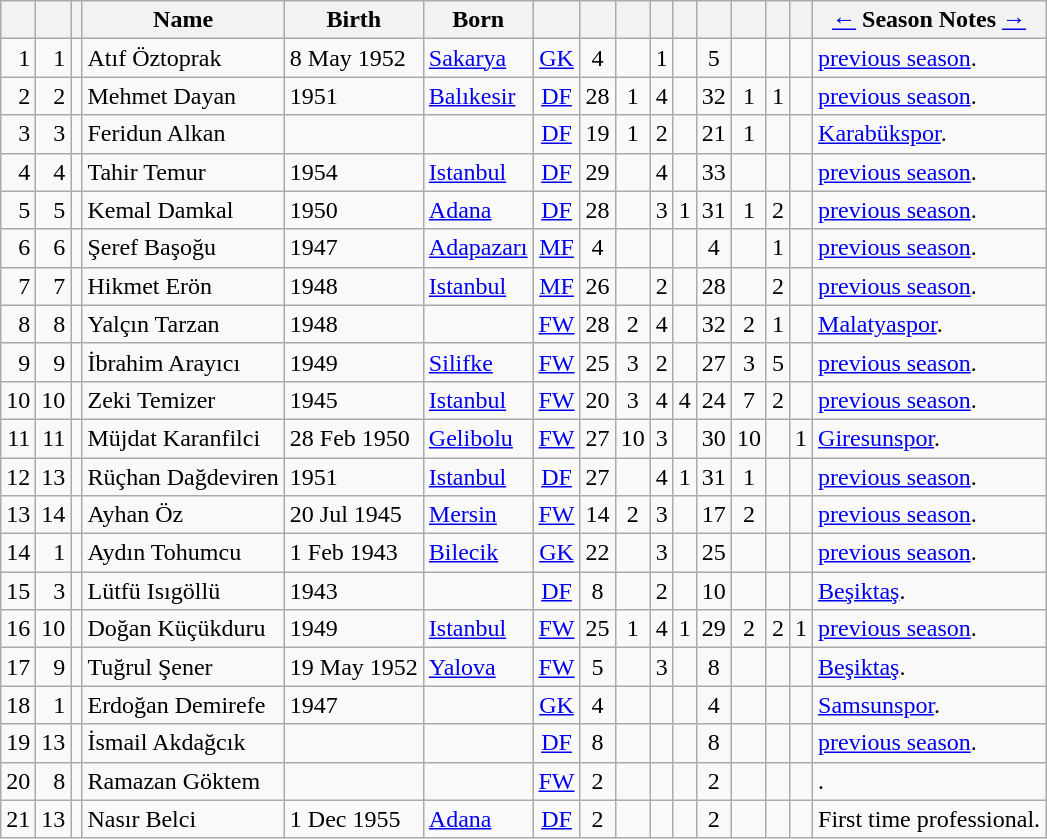<table class="wikitable sortable">
<tr>
<th></th>
<th></th>
<th></th>
<th>Name</th>
<th>Birth</th>
<th>Born</th>
<th></th>
<th></th>
<th></th>
<th></th>
<th></th>
<th></th>
<th></th>
<th></th>
<th></th>
<th><a href='#'>←</a> Season Notes <a href='#'>→</a></th>
</tr>
<tr>
<td align="right">1</td>
<td align="right">1</td>
<td></td>
<td>Atıf Öztoprak</td>
<td>8 May 1952</td>
<td><a href='#'>Sakarya</a></td>
<td align="center"><a href='#'>GK</a></td>
<td align="center">4</td>
<td></td>
<td align="center">1</td>
<td></td>
<td align="center">5</td>
<td></td>
<td></td>
<td></td>
<td> <a href='#'>previous season</a>.</td>
</tr>
<tr>
<td align="right">2</td>
<td align="right">2</td>
<td></td>
<td>Mehmet Dayan</td>
<td>1951</td>
<td><a href='#'>Balıkesir</a></td>
<td align="center"><a href='#'>DF</a></td>
<td align="center">28</td>
<td align="center">1</td>
<td align="center">4</td>
<td></td>
<td align="center">32</td>
<td align="center">1</td>
<td align="center">1</td>
<td></td>
<td> <a href='#'>previous season</a>.</td>
</tr>
<tr>
<td align="right">3</td>
<td align="right">3</td>
<td></td>
<td>Feridun Alkan</td>
<td></td>
<td></td>
<td align="center"><a href='#'>DF</a></td>
<td align="center">19</td>
<td align="center">1</td>
<td align="center">2</td>
<td></td>
<td align="center">21</td>
<td align="center">1</td>
<td></td>
<td></td>
<td> <a href='#'>Karabükspor</a>.</td>
</tr>
<tr>
<td align="right">4</td>
<td align="right">4</td>
<td></td>
<td>Tahir Temur</td>
<td>1954</td>
<td><a href='#'>Istanbul</a></td>
<td align="center"><a href='#'>DF</a></td>
<td align="center">29</td>
<td></td>
<td align="center">4</td>
<td></td>
<td align="center">33</td>
<td></td>
<td></td>
<td></td>
<td> <a href='#'>previous season</a>.</td>
</tr>
<tr>
<td align="right">5</td>
<td align="right">5</td>
<td></td>
<td>Kemal Damkal</td>
<td>1950</td>
<td><a href='#'>Adana</a></td>
<td align="center"><a href='#'>DF</a></td>
<td align="center">28</td>
<td></td>
<td align="center">3</td>
<td align="center">1</td>
<td align="center">31</td>
<td align="center">1</td>
<td align="center">2</td>
<td></td>
<td> <a href='#'>previous season</a>.</td>
</tr>
<tr>
<td align="right">6</td>
<td align="right">6</td>
<td></td>
<td>Şeref Başoğu</td>
<td>1947</td>
<td><a href='#'>Adapazarı</a></td>
<td align="center"><a href='#'>MF</a></td>
<td align="center">4</td>
<td></td>
<td></td>
<td></td>
<td align="center">4</td>
<td></td>
<td align="center">1</td>
<td></td>
<td> <a href='#'>previous season</a>.</td>
</tr>
<tr>
<td align="right">7</td>
<td align="right">7</td>
<td></td>
<td>Hikmet Erön</td>
<td>1948</td>
<td><a href='#'>Istanbul</a></td>
<td align="center"><a href='#'>MF</a></td>
<td align="center">26</td>
<td></td>
<td align="center">2</td>
<td></td>
<td align="center">28</td>
<td></td>
<td align="center">2</td>
<td></td>
<td> <a href='#'>previous season</a>.</td>
</tr>
<tr>
<td align="right">8</td>
<td align="right">8</td>
<td></td>
<td>Yalçın Tarzan</td>
<td>1948</td>
<td></td>
<td align="center"><a href='#'>FW</a></td>
<td align="center">28</td>
<td align="center">2</td>
<td align="center">4</td>
<td></td>
<td align="center">32</td>
<td align="center">2</td>
<td align="center">1</td>
<td></td>
<td> <a href='#'>Malatyaspor</a>.</td>
</tr>
<tr>
<td align="right">9</td>
<td align="right">9</td>
<td></td>
<td>İbrahim Arayıcı</td>
<td>1949</td>
<td><a href='#'>Silifke</a></td>
<td align="center"><a href='#'>FW</a></td>
<td align="center">25</td>
<td align="center">3</td>
<td align="center">2</td>
<td></td>
<td align="center">27</td>
<td align="center">3</td>
<td align="center">5</td>
<td></td>
<td> <a href='#'>previous season</a>.</td>
</tr>
<tr>
<td align="right">10</td>
<td align="right">10</td>
<td></td>
<td>Zeki Temizer</td>
<td>1945</td>
<td><a href='#'>Istanbul</a></td>
<td align="center"><a href='#'>FW</a></td>
<td align="center">20</td>
<td align="center">3</td>
<td align="center">4</td>
<td align="center">4</td>
<td align="center">24</td>
<td align="center">7</td>
<td align="center">2</td>
<td></td>
<td> <a href='#'>previous season</a>.</td>
</tr>
<tr>
<td align="right">11</td>
<td align="right">11</td>
<td></td>
<td>Müjdat Karanfilci</td>
<td>28 Feb 1950</td>
<td><a href='#'>Gelibolu</a></td>
<td align="center"><a href='#'>FW</a></td>
<td align="center">27</td>
<td align="center">10</td>
<td align="center">3</td>
<td></td>
<td align="center">30</td>
<td align="center">10</td>
<td></td>
<td align="center">1</td>
<td> <a href='#'>Giresunspor</a>.</td>
</tr>
<tr>
<td align="right">12</td>
<td align="right">13</td>
<td></td>
<td>Rüçhan Dağdeviren</td>
<td>1951</td>
<td><a href='#'>Istanbul</a></td>
<td align="center"><a href='#'>DF</a></td>
<td align="center">27</td>
<td></td>
<td align="center">4</td>
<td align="center">1</td>
<td align="center">31</td>
<td align="center">1</td>
<td></td>
<td></td>
<td> <a href='#'>previous season</a>.</td>
</tr>
<tr>
<td align="right">13</td>
<td align="right">14</td>
<td></td>
<td>Ayhan Öz</td>
<td>20 Jul 1945</td>
<td><a href='#'>Mersin</a></td>
<td align="center"><a href='#'>FW</a></td>
<td align="center">14</td>
<td align="center">2</td>
<td align="center">3</td>
<td></td>
<td align="center">17</td>
<td align="center">2</td>
<td></td>
<td></td>
<td> <a href='#'>previous season</a>.</td>
</tr>
<tr>
<td align="right">14</td>
<td align="right">1</td>
<td></td>
<td>Aydın Tohumcu</td>
<td>1 Feb 1943</td>
<td><a href='#'>Bilecik</a></td>
<td align="center"><a href='#'>GK</a></td>
<td align="center">22</td>
<td></td>
<td align="center">3</td>
<td></td>
<td align="center">25</td>
<td></td>
<td></td>
<td></td>
<td> <a href='#'>previous season</a>.</td>
</tr>
<tr>
<td align="right">15</td>
<td align="right">3</td>
<td></td>
<td>Lütfü Isıgöllü</td>
<td>1943</td>
<td></td>
<td align="center"><a href='#'>DF</a></td>
<td align="center">8</td>
<td></td>
<td align="center">2</td>
<td></td>
<td align="center">10</td>
<td></td>
<td></td>
<td></td>
<td> <a href='#'>Beşiktaş</a>.</td>
</tr>
<tr>
<td align="right">16</td>
<td align="right">10</td>
<td></td>
<td>Doğan Küçükduru</td>
<td>1949</td>
<td><a href='#'>Istanbul</a></td>
<td align="center"><a href='#'>FW</a></td>
<td align="center">25</td>
<td align="center">1</td>
<td align="center">4</td>
<td align="center">1</td>
<td align="center">29</td>
<td align="center">2</td>
<td align="center">2</td>
<td align="center">1</td>
<td> <a href='#'>previous season</a>.</td>
</tr>
<tr>
<td align="right">17</td>
<td align="right">9</td>
<td></td>
<td>Tuğrul Şener</td>
<td>19 May 1952</td>
<td><a href='#'>Yalova</a></td>
<td align="center"><a href='#'>FW</a></td>
<td align="center">5</td>
<td></td>
<td align="center">3</td>
<td></td>
<td align="center">8</td>
<td></td>
<td></td>
<td></td>
<td> <a href='#'>Beşiktaş</a>.</td>
</tr>
<tr>
<td align="right">18</td>
<td align="right">1</td>
<td></td>
<td>Erdoğan Demirefe</td>
<td>1947</td>
<td></td>
<td align="center"><a href='#'>GK</a></td>
<td align="center">4</td>
<td></td>
<td></td>
<td></td>
<td align="center">4</td>
<td></td>
<td></td>
<td></td>
<td> <a href='#'>Samsunspor</a>.</td>
</tr>
<tr>
<td align="right">19</td>
<td align="right">13</td>
<td></td>
<td>İsmail Akdağcık</td>
<td></td>
<td></td>
<td align="center"><a href='#'>DF</a></td>
<td align="center">8</td>
<td></td>
<td></td>
<td></td>
<td align="center">8</td>
<td></td>
<td></td>
<td></td>
<td> <a href='#'>previous season</a>.</td>
</tr>
<tr>
<td align="right">20</td>
<td align="right">8</td>
<td></td>
<td>Ramazan Göktem</td>
<td></td>
<td></td>
<td align="center"><a href='#'>FW</a></td>
<td align="center">2</td>
<td></td>
<td></td>
<td></td>
<td align="center">2</td>
<td></td>
<td></td>
<td></td>
<td>.</td>
</tr>
<tr>
<td align="right">21</td>
<td align="right">13</td>
<td></td>
<td>Nasır Belci</td>
<td>1 Dec 1955</td>
<td><a href='#'>Adana</a></td>
<td align="center"><a href='#'>DF</a></td>
<td align="center">2</td>
<td></td>
<td></td>
<td></td>
<td align="center">2</td>
<td></td>
<td></td>
<td></td>
<td>First time professional.</td>
</tr>
</table>
